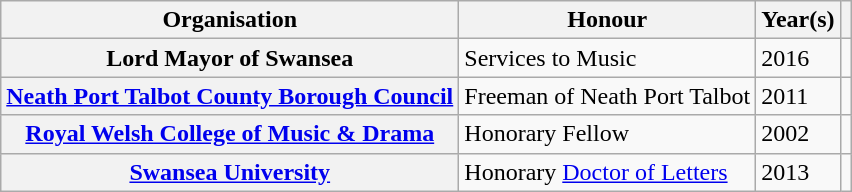<table class="wikitable plainrowheaders sortable" style="margin-right: 0;">
<tr>
<th scope="col">Organisation</th>
<th scope="col">Honour</th>
<th scope="col">Year(s)</th>
<th scope="col" class="unsortable"></th>
</tr>
<tr>
<th scope="row">Lord Mayor of Swansea</th>
<td>Services to Music</td>
<td>2016</td>
<td></td>
</tr>
<tr>
<th scope="row"><a href='#'>Neath Port Talbot County Borough Council</a></th>
<td>Freeman of Neath Port Talbot</td>
<td>2011</td>
<td></td>
</tr>
<tr>
<th scope="row"><a href='#'>Royal Welsh College of Music & Drama</a></th>
<td>Honorary Fellow</td>
<td>2002</td>
<td></td>
</tr>
<tr>
<th scope="row"><a href='#'>Swansea University</a></th>
<td>Honorary <a href='#'>Doctor of Letters</a></td>
<td>2013</td>
<td></td>
</tr>
</table>
